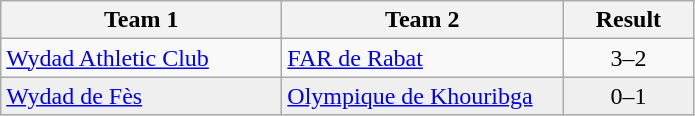<table class="wikitable">
<tr>
<th width="180">Team 1</th>
<th width="180">Team 2</th>
<th width="80">Result</th>
</tr>
<tr>
<td><a href='#'>Wydad Athletic Club</a></td>
<td><a href='#'>FAR de Rabat</a></td>
<td align="center">3–2</td>
</tr>
<tr style="background:#EFEFEF">
<td><a href='#'>Wydad de Fès</a></td>
<td><a href='#'>Olympique de Khouribga</a></td>
<td align="center">0–1</td>
</tr>
</table>
